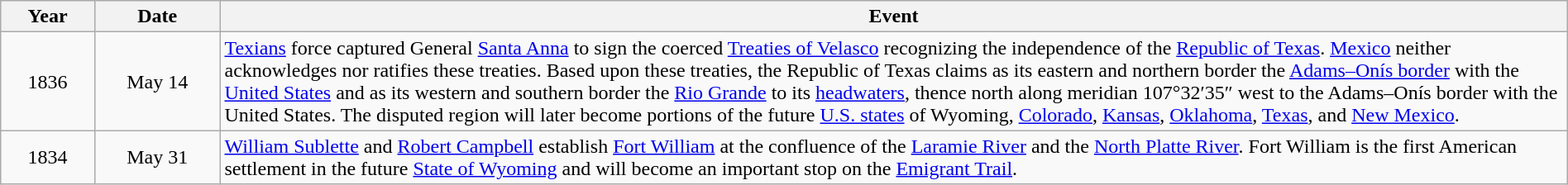<table class="wikitable" style="width:100%;">
<tr>
<th style="width:6%">Year</th>
<th style="width:8%">Date</th>
<th style="width:86%">Event</th>
</tr>
<tr>
<td align=center rowspan=1>1836</td>
<td align=center>May 14</td>
<td><a href='#'>Texians</a> force captured General <a href='#'>Santa Anna</a> to sign the coerced <a href='#'>Treaties of Velasco</a> recognizing the independence of the <a href='#'>Republic of Texas</a>. <a href='#'>Mexico</a> neither acknowledges nor ratifies these treaties. Based upon these treaties, the Republic of Texas claims as its eastern and northern border the <a href='#'>Adams–Onís border</a> with the <a href='#'>United States</a> and as its western and southern border the <a href='#'>Rio Grande</a> to its <a href='#'>headwaters</a>, thence north along meridian 107°32′35″ west to the Adams–Onís border with the United States. The disputed region will later become portions of the future <a href='#'>U.S. states</a> of Wyoming, <a href='#'>Colorado</a>, <a href='#'>Kansas</a>, <a href='#'>Oklahoma</a>, <a href='#'>Texas</a>, and <a href='#'>New Mexico</a>.</td>
</tr>
<tr>
<td align=center rowspan=1>1834</td>
<td align=center>May 31</td>
<td><a href='#'>William Sublette</a> and <a href='#'>Robert Campbell</a> establish <a href='#'>Fort William</a> at the confluence of the <a href='#'>Laramie River</a> and the <a href='#'>North Platte River</a>. Fort William is the first American settlement in the future <a href='#'>State of Wyoming</a> and will become an important stop on the <a href='#'>Emigrant Trail</a>.</td>
</tr>
</table>
